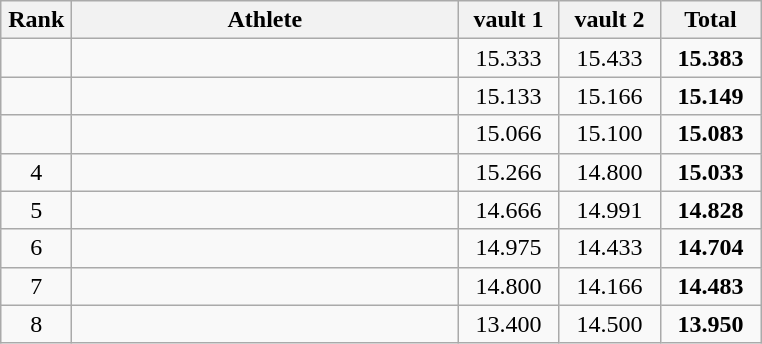<table class=wikitable style="text-align:center">
<tr>
<th width=40>Rank</th>
<th width=250>Athlete</th>
<th width=60>vault 1</th>
<th width=60>vault 2</th>
<th width=60>Total</th>
</tr>
<tr>
<td></td>
<td align=left></td>
<td>15.333</td>
<td>15.433</td>
<td><strong>15.383</strong></td>
</tr>
<tr>
<td></td>
<td align=left></td>
<td>15.133</td>
<td>15.166</td>
<td><strong>15.149</strong></td>
</tr>
<tr>
<td></td>
<td align=left></td>
<td>15.066</td>
<td>15.100</td>
<td><strong>15.083</strong></td>
</tr>
<tr>
<td>4</td>
<td align=left></td>
<td>15.266</td>
<td>14.800</td>
<td><strong>15.033</strong></td>
</tr>
<tr>
<td>5</td>
<td align=left></td>
<td>14.666</td>
<td>14.991</td>
<td><strong>14.828</strong></td>
</tr>
<tr>
<td>6</td>
<td align=left></td>
<td>14.975</td>
<td>14.433</td>
<td><strong>14.704</strong></td>
</tr>
<tr>
<td>7</td>
<td align=left></td>
<td>14.800</td>
<td>14.166</td>
<td><strong>14.483</strong></td>
</tr>
<tr>
<td>8</td>
<td align=left></td>
<td>13.400</td>
<td>14.500</td>
<td><strong>13.950</strong></td>
</tr>
</table>
